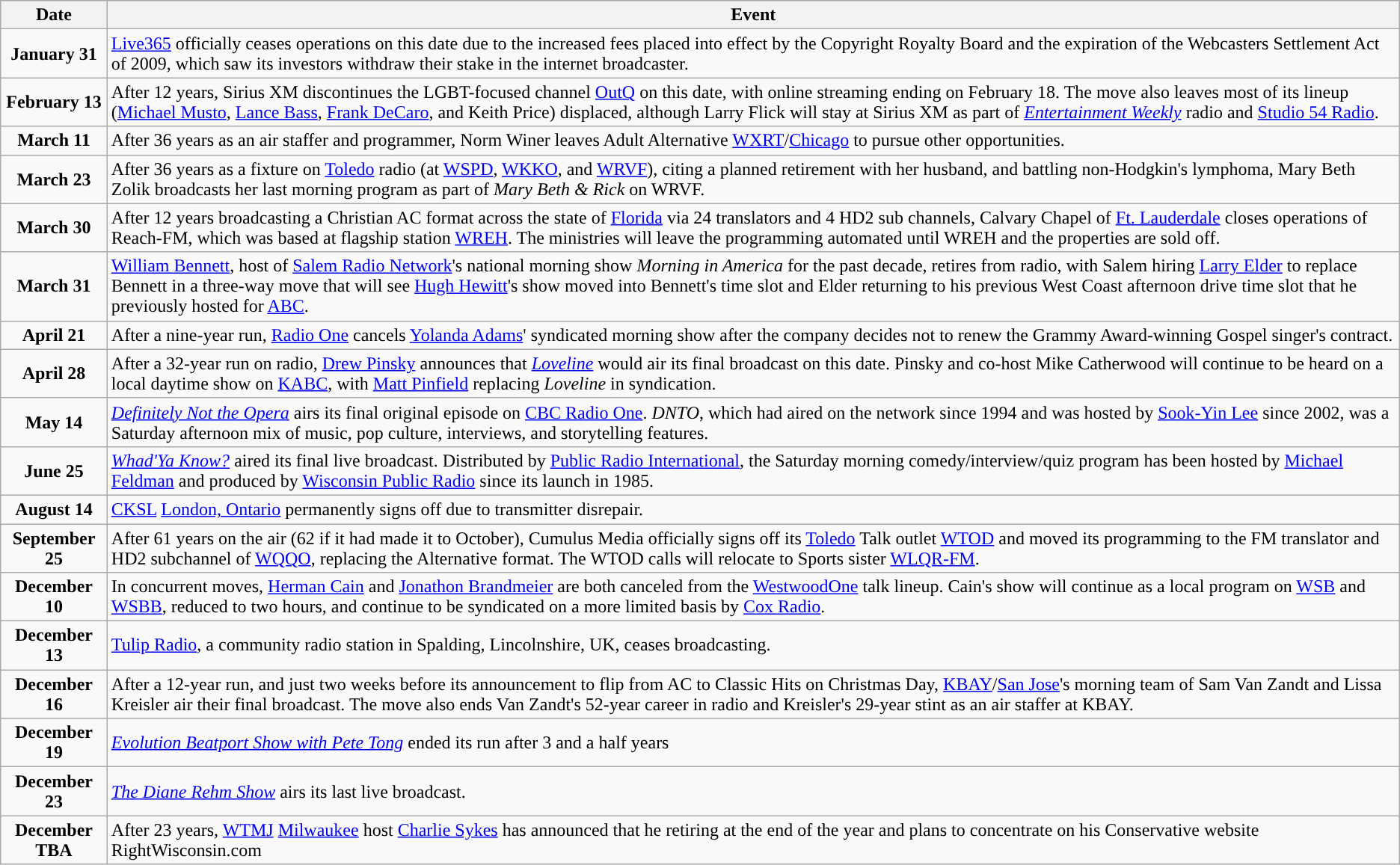<table class="wikitable">
<tr>
<th>Date</th>
<th>Event</th>
</tr>
<tr>
<td style="text-align:center;"><strong>January 31</strong></td>
<td><a href='#'>Live365</a> officially ceases operations on this date due to the increased fees placed into effect by the Copyright Royalty Board and the expiration of the Webcasters Settlement Act of 2009, which saw its investors withdraw their stake in the internet broadcaster.</td>
</tr>
<tr>
<td style="text-align:center;"><strong>February 13</strong></td>
<td>After 12 years, Sirius XM discontinues the LGBT-focused channel <a href='#'>OutQ</a> on this date, with online streaming ending on February 18.  The move also leaves most of its lineup (<a href='#'>Michael Musto</a>, <a href='#'>Lance Bass</a>, <a href='#'>Frank DeCaro</a>, and Keith Price) displaced, although Larry Flick will stay at Sirius XM as part of <em><a href='#'>Entertainment Weekly</a></em> radio and <a href='#'>Studio 54 Radio</a>.</td>
</tr>
<tr>
<td style="text-align:center;"><strong>March 11</strong></td>
<td>After 36 years as an air staffer and programmer, Norm Winer leaves Adult Alternative <a href='#'>WXRT</a>/<a href='#'>Chicago</a> to pursue other opportunities.</td>
</tr>
<tr>
<td style="text-align:center;"><strong>March 23</strong></td>
<td>After 36 years as a fixture on <a href='#'>Toledo</a> radio (at <a href='#'>WSPD</a>, <a href='#'>WKKO</a>, and <a href='#'>WRVF</a>), citing a planned retirement with her husband, and battling non-Hodgkin's lymphoma, Mary Beth Zolik broadcasts her last morning program as part of <em>Mary Beth & Rick</em> on WRVF.</td>
</tr>
<tr>
<td style="text-align:center;"><strong>March 30</strong></td>
<td>After 12 years broadcasting a Christian AC format across the state of <a href='#'>Florida</a> via 24 translators and 4 HD2 sub channels, Calvary Chapel of <a href='#'>Ft. Lauderdale</a> closes operations of Reach-FM, which was based at flagship station <a href='#'>WREH</a>. The ministries will leave the programming automated until WREH and the properties are sold off.</td>
</tr>
<tr>
<td style="text-align:center;"><strong>March 31</strong></td>
<td><a href='#'>William Bennett</a>, host of <a href='#'>Salem Radio Network</a>'s national morning show <em>Morning in America</em> for the past decade, retires from radio, with Salem hiring <a href='#'>Larry Elder</a> to replace Bennett in a three-way move that will see <a href='#'>Hugh Hewitt</a>'s show moved into Bennett's time slot and Elder returning to his previous West Coast afternoon drive time slot that he previously hosted for <a href='#'>ABC</a>.</td>
</tr>
<tr>
<td style="text-align:center;"><strong>April 21</strong></td>
<td>After a nine-year run, <a href='#'>Radio One</a> cancels <a href='#'>Yolanda Adams</a>' syndicated morning show after the company decides not to renew the Grammy Award-winning Gospel singer's contract.</td>
</tr>
<tr>
<td style="text-align:center;"><strong>April 28</strong></td>
<td>After a 32-year run on radio, <a href='#'>Drew Pinsky</a> announces that <em><a href='#'>Loveline</a></em> would air its final broadcast on this date. Pinsky and co-host Mike Catherwood will continue to be heard on a local daytime show on <a href='#'>KABC</a>, with <a href='#'>Matt Pinfield</a> replacing <em>Loveline</em> in syndication.</td>
</tr>
<tr>
<td style="text-align:center;"><strong>May 14</strong></td>
<td><em><a href='#'>Definitely Not the Opera</a></em> airs its final original episode on <a href='#'>CBC Radio One</a>.  <em>DNTO</em>, which had aired on the network since 1994 and was hosted by <a href='#'>Sook-Yin Lee</a> since 2002, was a Saturday afternoon mix of music, pop culture, interviews, and storytelling features.</td>
</tr>
<tr>
<td style="text-align:center;"><strong>June 25</strong></td>
<td><em><a href='#'>Whad'Ya Know?</a></em> aired its final live broadcast.  Distributed by <a href='#'>Public Radio International</a>, the Saturday morning comedy/interview/quiz program has been hosted by <a href='#'>Michael Feldman</a> and produced by <a href='#'>Wisconsin Public Radio</a> since its launch in 1985.</td>
</tr>
<tr>
<td style='text-align:center;"'><strong>August 14</strong></td>
<td><a href='#'>CKSL</a> <a href='#'>London, Ontario</a> permanently signs off due to transmitter disrepair.</td>
</tr>
<tr>
<td style="text-align:center;"><strong>September 25</strong></td>
<td>After 61 years on the air (62 if it had made it to October), Cumulus Media officially signs off its <a href='#'>Toledo</a> Talk outlet <a href='#'>WTOD</a> and moved its programming to the FM translator and HD2 subchannel of <a href='#'>WQQO</a>, replacing the Alternative format. The WTOD calls will relocate to Sports sister <a href='#'>WLQR-FM</a>.</td>
</tr>
<tr>
<td style="text-align:center;"><strong>December 10</strong></td>
<td>In concurrent moves, <a href='#'>Herman Cain</a> and <a href='#'>Jonathon Brandmeier</a> are both canceled from the <a href='#'>WestwoodOne</a> talk lineup. Cain's show will continue as a local program on <a href='#'>WSB</a> and <a href='#'>WSBB</a>, reduced to two hours, and continue to be syndicated on a more limited basis by <a href='#'>Cox Radio</a>.</td>
</tr>
<tr>
<td style="text-align:center;"><strong>December 13</strong></td>
<td><a href='#'>Tulip Radio</a>, a community radio station in Spalding, Lincolnshire, UK, ceases broadcasting.</td>
</tr>
<tr>
<td style="text-align:center;"><strong>December 16</strong></td>
<td>After a 12-year run, and just two weeks before its announcement to flip from AC to Classic Hits on Christmas Day, <a href='#'>KBAY</a>/<a href='#'>San Jose</a>'s morning team of Sam Van Zandt and Lissa Kreisler air their final broadcast. The move also ends Van Zandt's 52-year career in radio and Kreisler's 29-year stint as an air staffer at KBAY.</td>
</tr>
<tr>
<td style="text-align:center;"><strong>December 19</strong></td>
<td><em><a href='#'>Evolution Beatport Show with Pete Tong</a></em> ended its run after 3 and a half years</td>
</tr>
<tr>
<td style="text-align:center;"><strong>December 23</strong></td>
<td><em><a href='#'>The Diane Rehm Show</a></em> airs its last live broadcast.</td>
</tr>
<tr>
<td style="text-align:center;"><strong>December TBA</strong></td>
<td>After 23 years, <a href='#'>WTMJ</a> <a href='#'>Milwaukee</a> host <a href='#'>Charlie Sykes</a> has announced that he retiring at the end of the year and plans to concentrate on his Conservative website RightWisconsin.com</td>
</tr>
</table>
